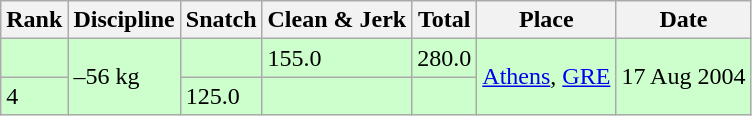<table class="wikitable">
<tr>
<th>Rank</th>
<th>Discipline</th>
<th>Snatch</th>
<th>Clean & Jerk</th>
<th>Total</th>
<th>Place</th>
<th>Date</th>
</tr>
<tr bgcolor=#CCFFCC>
<td></td>
<td rowspan=2>–56 kg</td>
<td></td>
<td>155.0</td>
<td>280.0</td>
<td rowspan=2><a href='#'>Athens</a>, <a href='#'>GRE</a></td>
<td rowspan=2>17 Aug 2004</td>
</tr>
<tr bgcolor=#CCFFCC>
<td>4</td>
<td>125.0</td>
<td></td>
<td></td>
</tr>
</table>
